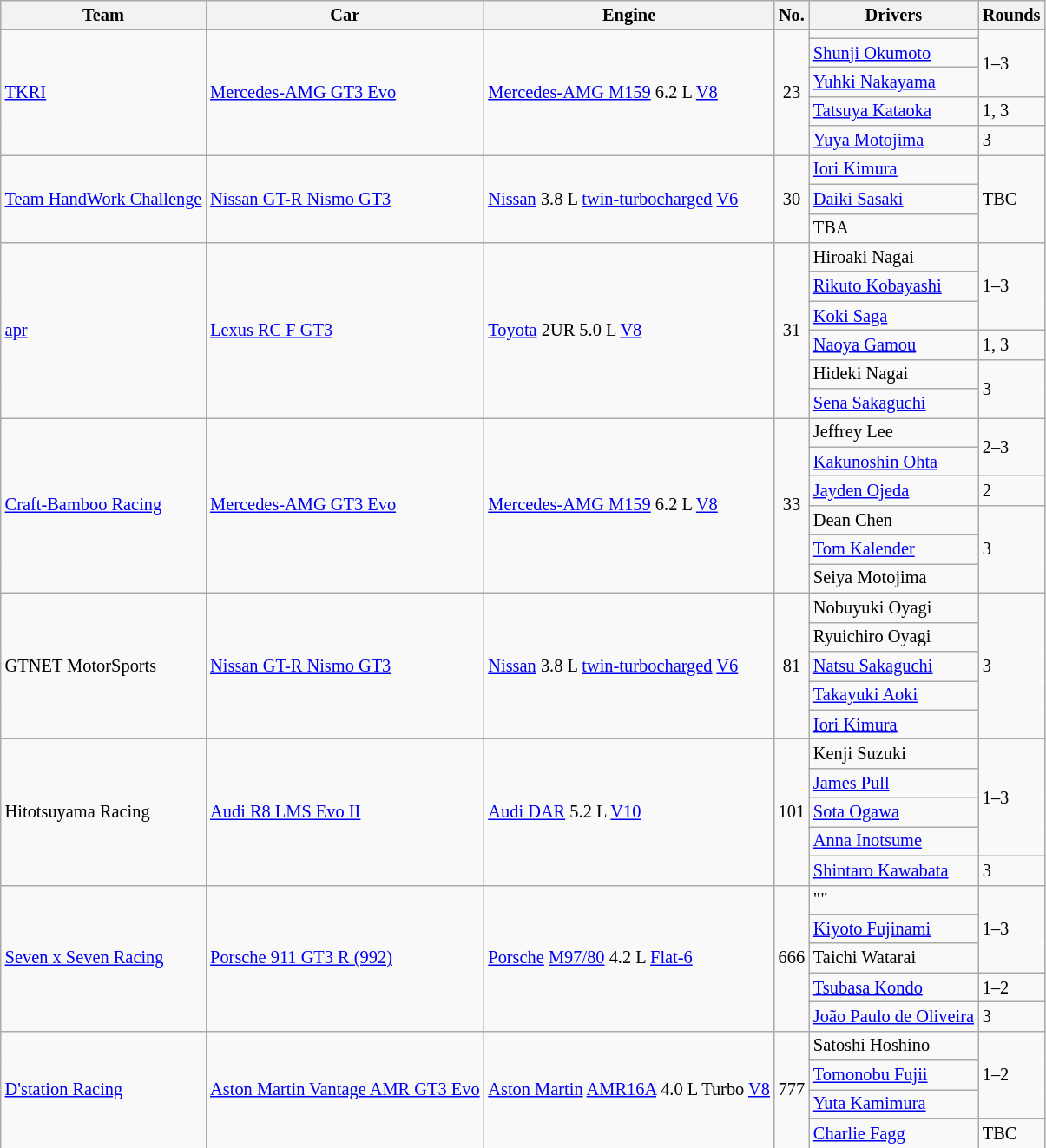<table class="wikitable" style="font-size: 85%">
<tr>
<th>Team</th>
<th>Car</th>
<th>Engine</th>
<th>No.</th>
<th>Drivers</th>
<th>Rounds</th>
</tr>
<tr>
<td rowspan="5"> <a href='#'>TKRI</a></td>
<td rowspan="5"><a href='#'>Mercedes-AMG GT3 Evo</a></td>
<td rowspan="5"><a href='#'>Mercedes-AMG M159</a> 6.2 L <a href='#'>V8</a></td>
<td align="center" rowspan="5">23</td>
<td> </td>
<td rowspan="3">1–3</td>
</tr>
<tr>
<td> <a href='#'>Shunji Okumoto</a></td>
</tr>
<tr>
<td> <a href='#'>Yuhki Nakayama</a></td>
</tr>
<tr>
<td> <a href='#'>Tatsuya Kataoka</a></td>
<td>1, 3</td>
</tr>
<tr>
<td> <a href='#'>Yuya Motojima</a></td>
<td>3</td>
</tr>
<tr>
<td rowspan="3"> <a href='#'>Team HandWork Challenge</a></td>
<td rowspan="3"><a href='#'>Nissan GT-R Nismo GT3</a></td>
<td rowspan="3"><a href='#'>Nissan</a> 3.8 L <a href='#'>twin-turbocharged</a> <a href='#'>V6</a></td>
<td align="center" rowspan="3">30</td>
<td> <a href='#'>Iori Kimura</a></td>
<td rowspan="3">TBC</td>
</tr>
<tr>
<td> <a href='#'>Daiki Sasaki</a></td>
</tr>
<tr>
<td> TBA</td>
</tr>
<tr>
<td rowspan="6"> <a href='#'>apr</a></td>
<td rowspan="6"><a href='#'>Lexus RC F GT3</a></td>
<td rowspan="6"><a href='#'>Toyota</a> 2UR 5.0 L <a href='#'>V8</a></td>
<td align="center" rowspan="6">31</td>
<td> Hiroaki Nagai</td>
<td rowspan="3">1–3</td>
</tr>
<tr>
<td> <a href='#'>Rikuto Kobayashi</a></td>
</tr>
<tr>
<td> <a href='#'>Koki Saga</a></td>
</tr>
<tr>
<td> <a href='#'>Naoya Gamou</a></td>
<td>1, 3</td>
</tr>
<tr>
<td> Hideki Nagai</td>
<td rowspan="2">3</td>
</tr>
<tr>
<td> <a href='#'>Sena Sakaguchi</a></td>
</tr>
<tr>
<td rowspan="6"> <a href='#'>Craft-Bamboo Racing</a></td>
<td rowspan="6"><a href='#'>Mercedes-AMG GT3 Evo</a></td>
<td rowspan="6"><a href='#'>Mercedes-AMG M159</a> 6.2 L <a href='#'>V8</a></td>
<td align="center" rowspan="6">33</td>
<td> Jeffrey Lee</td>
<td rowspan="2">2–3</td>
</tr>
<tr>
<td> <a href='#'>Kakunoshin Ohta</a></td>
</tr>
<tr>
<td> <a href='#'>Jayden Ojeda</a></td>
<td>2</td>
</tr>
<tr>
<td> Dean Chen</td>
<td rowspan="3">3</td>
</tr>
<tr>
<td> <a href='#'>Tom Kalender</a></td>
</tr>
<tr>
<td> Seiya Motojima</td>
</tr>
<tr>
<td rowspan="5"> GTNET MotorSports</td>
<td rowspan="5"><a href='#'>Nissan GT-R Nismo GT3</a></td>
<td rowspan="5"><a href='#'>Nissan</a> 3.8 L <a href='#'>twin-turbocharged</a> <a href='#'>V6</a></td>
<td align="center" rowspan="5">81</td>
<td> Nobuyuki Oyagi</td>
<td rowspan="5">3</td>
</tr>
<tr>
<td> Ryuichiro Oyagi</td>
</tr>
<tr>
<td> <a href='#'>Natsu Sakaguchi</a></td>
</tr>
<tr>
<td> <a href='#'>Takayuki Aoki</a></td>
</tr>
<tr>
<td> <a href='#'>Iori Kimura</a></td>
</tr>
<tr>
<td rowspan="5"> Hitotsuyama Racing</td>
<td rowspan="5"><a href='#'>Audi R8 LMS Evo II</a></td>
<td rowspan="5"><a href='#'>Audi DAR</a> 5.2 L <a href='#'>V10</a></td>
<td align="center" rowspan="5">101</td>
<td> Kenji Suzuki</td>
<td rowspan="4">1–3</td>
</tr>
<tr>
<td> <a href='#'>James Pull</a></td>
</tr>
<tr>
<td> <a href='#'>Sota Ogawa</a></td>
</tr>
<tr>
<td> <a href='#'>Anna Inotsume</a></td>
</tr>
<tr>
<td> <a href='#'>Shintaro Kawabata</a></td>
<td>3</td>
</tr>
<tr>
<td rowspan="5"> <a href='#'>Seven x Seven Racing</a></td>
<td rowspan="5"><a href='#'>Porsche 911 GT3 R (992)</a></td>
<td rowspan="5"><a href='#'>Porsche</a> <a href='#'>M97/80</a> 4.2 L <a href='#'>Flat-6</a></td>
<td rowspan="5" align=center>666</td>
<td> ""</td>
<td rowspan="3">1–3</td>
</tr>
<tr>
<td> <a href='#'>Kiyoto Fujinami</a></td>
</tr>
<tr>
<td> Taichi Watarai</td>
</tr>
<tr>
<td> <a href='#'>Tsubasa Kondo</a></td>
<td>1–2</td>
</tr>
<tr>
<td> <a href='#'>João Paulo de Oliveira</a></td>
<td>3</td>
</tr>
<tr>
<td rowspan="4"> <a href='#'>D'station Racing</a></td>
<td rowspan="4"><a href='#'>Aston Martin Vantage AMR GT3 Evo</a></td>
<td rowspan="4"><a href='#'>Aston Martin</a> <a href='#'>AMR16A</a> 4.0 L Turbo <a href='#'>V8</a></td>
<td rowspan="4" align="center">777</td>
<td> Satoshi Hoshino</td>
<td rowspan="3">1–2</td>
</tr>
<tr>
<td> <a href='#'>Tomonobu Fujii</a></td>
</tr>
<tr>
<td> <a href='#'>Yuta Kamimura</a></td>
</tr>
<tr>
<td> <a href='#'>Charlie Fagg</a></td>
<td>TBC</td>
</tr>
<tr>
</tr>
</table>
